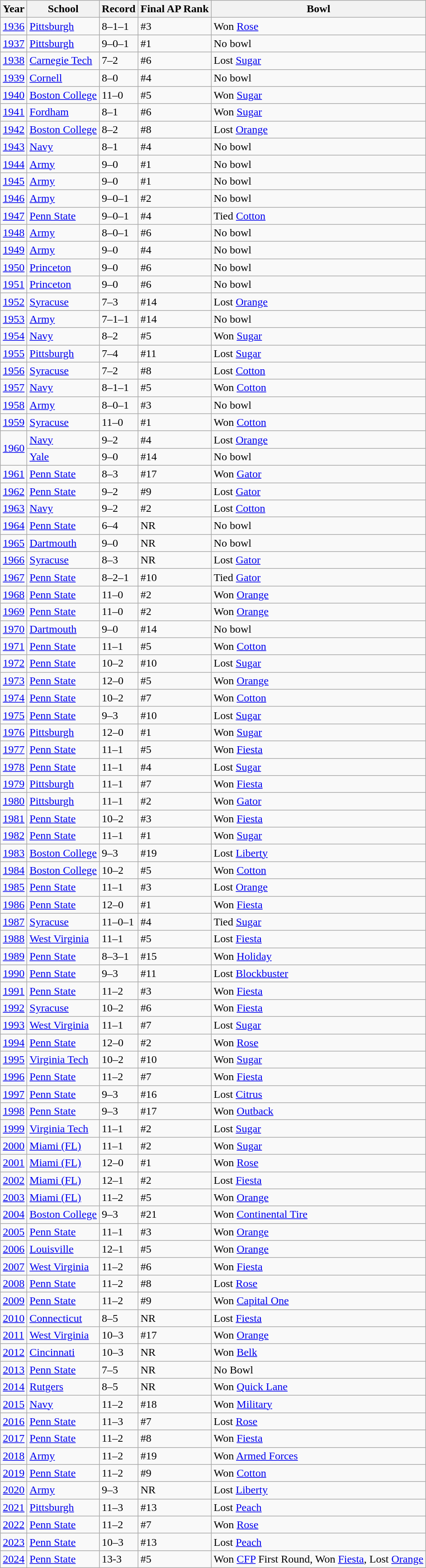<table class="wikitable">
<tr>
<th>Year</th>
<th>School</th>
<th>Record</th>
<th>Final AP Rank</th>
<th>Bowl</th>
</tr>
<tr>
<td><a href='#'>1936</a></td>
<td><a href='#'>Pittsburgh</a></td>
<td>8–1–1</td>
<td>#3</td>
<td>Won <a href='#'>Rose</a></td>
</tr>
<tr>
<td><a href='#'>1937</a></td>
<td><a href='#'>Pittsburgh</a></td>
<td>9–0–1</td>
<td>#1</td>
<td>No bowl</td>
</tr>
<tr>
<td><a href='#'>1938</a></td>
<td><a href='#'>Carnegie Tech</a></td>
<td>7–2</td>
<td>#6</td>
<td>Lost <a href='#'>Sugar</a></td>
</tr>
<tr>
<td><a href='#'>1939</a></td>
<td><a href='#'>Cornell</a></td>
<td>8–0</td>
<td>#4</td>
<td>No bowl</td>
</tr>
<tr>
<td><a href='#'>1940</a></td>
<td><a href='#'>Boston College</a></td>
<td>11–0</td>
<td>#5</td>
<td>Won <a href='#'>Sugar</a></td>
</tr>
<tr>
<td><a href='#'>1941</a></td>
<td><a href='#'>Fordham</a></td>
<td>8–1</td>
<td>#6</td>
<td>Won <a href='#'>Sugar</a></td>
</tr>
<tr>
<td><a href='#'>1942</a></td>
<td><a href='#'>Boston College</a></td>
<td>8–2</td>
<td>#8</td>
<td>Lost <a href='#'>Orange</a></td>
</tr>
<tr>
<td><a href='#'>1943</a></td>
<td><a href='#'>Navy</a></td>
<td>8–1</td>
<td>#4</td>
<td>No bowl</td>
</tr>
<tr>
<td><a href='#'>1944</a></td>
<td><a href='#'>Army</a></td>
<td>9–0</td>
<td>#1</td>
<td>No bowl</td>
</tr>
<tr>
<td><a href='#'>1945</a></td>
<td><a href='#'>Army</a></td>
<td>9–0</td>
<td>#1</td>
<td>No bowl</td>
</tr>
<tr>
<td><a href='#'>1946</a></td>
<td><a href='#'>Army</a></td>
<td>9–0–1</td>
<td>#2</td>
<td>No bowl</td>
</tr>
<tr>
<td><a href='#'>1947</a></td>
<td><a href='#'>Penn State</a></td>
<td>9–0–1</td>
<td>#4</td>
<td>Tied <a href='#'>Cotton</a></td>
</tr>
<tr>
<td><a href='#'>1948</a></td>
<td><a href='#'>Army</a></td>
<td>8–0–1</td>
<td>#6</td>
<td>No bowl</td>
</tr>
<tr>
<td><a href='#'>1949</a></td>
<td><a href='#'>Army</a></td>
<td>9–0</td>
<td>#4</td>
<td>No bowl</td>
</tr>
<tr>
<td><a href='#'>1950</a></td>
<td><a href='#'>Princeton</a></td>
<td>9–0</td>
<td>#6</td>
<td>No bowl</td>
</tr>
<tr>
<td><a href='#'>1951</a></td>
<td><a href='#'>Princeton</a></td>
<td>9–0</td>
<td>#6</td>
<td>No bowl</td>
</tr>
<tr>
<td><a href='#'>1952</a></td>
<td><a href='#'>Syracuse</a></td>
<td>7–3</td>
<td>#14</td>
<td>Lost <a href='#'>Orange</a></td>
</tr>
<tr>
<td><a href='#'>1953</a></td>
<td><a href='#'>Army</a></td>
<td>7–1–1</td>
<td>#14</td>
<td>No bowl</td>
</tr>
<tr>
<td><a href='#'>1954</a></td>
<td><a href='#'>Navy</a></td>
<td>8–2</td>
<td>#5</td>
<td>Won <a href='#'>Sugar</a></td>
</tr>
<tr>
<td><a href='#'>1955</a></td>
<td><a href='#'>Pittsburgh</a></td>
<td>7–4</td>
<td>#11</td>
<td>Lost <a href='#'>Sugar</a></td>
</tr>
<tr>
<td><a href='#'>1956</a></td>
<td><a href='#'>Syracuse</a></td>
<td>7–2</td>
<td>#8</td>
<td>Lost <a href='#'>Cotton</a></td>
</tr>
<tr>
<td><a href='#'>1957</a></td>
<td><a href='#'>Navy</a></td>
<td>8–1–1</td>
<td>#5</td>
<td>Won <a href='#'>Cotton</a></td>
</tr>
<tr>
<td><a href='#'>1958</a></td>
<td><a href='#'>Army</a></td>
<td>8–0–1</td>
<td>#3</td>
<td>No bowl</td>
</tr>
<tr>
<td><a href='#'>1959</a></td>
<td><a href='#'>Syracuse</a></td>
<td>11–0</td>
<td>#1</td>
<td>Won <a href='#'>Cotton</a></td>
</tr>
<tr>
<td rowspan=2><a href='#'>1960</a></td>
<td><a href='#'>Navy</a></td>
<td>9–2</td>
<td>#4</td>
<td>Lost <a href='#'>Orange</a></td>
</tr>
<tr>
<td><a href='#'>Yale</a></td>
<td>9–0</td>
<td>#14</td>
<td>No bowl</td>
</tr>
<tr>
<td><a href='#'>1961</a></td>
<td><a href='#'>Penn State</a></td>
<td>8–3</td>
<td>#17</td>
<td>Won <a href='#'>Gator</a></td>
</tr>
<tr>
<td><a href='#'>1962</a></td>
<td><a href='#'>Penn State</a></td>
<td>9–2</td>
<td>#9</td>
<td>Lost <a href='#'>Gator</a></td>
</tr>
<tr>
<td><a href='#'>1963</a></td>
<td><a href='#'>Navy</a></td>
<td>9–2</td>
<td>#2</td>
<td>Lost <a href='#'>Cotton</a></td>
</tr>
<tr>
<td><a href='#'>1964</a></td>
<td><a href='#'>Penn State</a></td>
<td>6–4</td>
<td>NR</td>
<td>No bowl</td>
</tr>
<tr>
<td><a href='#'>1965</a></td>
<td><a href='#'>Dartmouth</a></td>
<td>9–0</td>
<td>NR</td>
<td>No bowl</td>
</tr>
<tr>
<td><a href='#'>1966</a></td>
<td><a href='#'>Syracuse</a></td>
<td>8–3</td>
<td>NR</td>
<td>Lost <a href='#'>Gator</a></td>
</tr>
<tr>
<td><a href='#'>1967</a></td>
<td><a href='#'>Penn State</a></td>
<td>8–2–1</td>
<td>#10</td>
<td>Tied <a href='#'>Gator</a></td>
</tr>
<tr>
<td><a href='#'>1968</a></td>
<td><a href='#'>Penn State</a></td>
<td>11–0</td>
<td>#2</td>
<td>Won <a href='#'>Orange</a></td>
</tr>
<tr>
<td><a href='#'>1969</a></td>
<td><a href='#'>Penn State</a></td>
<td>11–0</td>
<td>#2</td>
<td>Won <a href='#'>Orange</a></td>
</tr>
<tr>
<td><a href='#'>1970</a></td>
<td><a href='#'>Dartmouth</a></td>
<td>9–0</td>
<td>#14</td>
<td>No bowl</td>
</tr>
<tr>
<td><a href='#'>1971</a></td>
<td><a href='#'>Penn State</a></td>
<td>11–1</td>
<td>#5</td>
<td>Won <a href='#'>Cotton</a></td>
</tr>
<tr>
<td><a href='#'>1972</a></td>
<td><a href='#'>Penn State</a></td>
<td>10–2</td>
<td>#10</td>
<td>Lost <a href='#'>Sugar</a></td>
</tr>
<tr>
<td><a href='#'>1973</a></td>
<td><a href='#'>Penn State</a></td>
<td>12–0</td>
<td>#5</td>
<td>Won <a href='#'>Orange</a></td>
</tr>
<tr>
<td><a href='#'>1974</a></td>
<td><a href='#'>Penn State</a></td>
<td>10–2</td>
<td>#7</td>
<td>Won <a href='#'>Cotton</a></td>
</tr>
<tr>
<td><a href='#'>1975</a></td>
<td><a href='#'>Penn State</a></td>
<td>9–3</td>
<td>#10</td>
<td>Lost <a href='#'>Sugar</a></td>
</tr>
<tr>
<td><a href='#'>1976</a></td>
<td><a href='#'>Pittsburgh</a></td>
<td>12–0</td>
<td>#1</td>
<td>Won <a href='#'>Sugar</a></td>
</tr>
<tr>
<td><a href='#'>1977</a></td>
<td><a href='#'>Penn State</a></td>
<td>11–1</td>
<td>#5</td>
<td>Won <a href='#'>Fiesta</a></td>
</tr>
<tr>
<td><a href='#'>1978</a></td>
<td><a href='#'>Penn State</a></td>
<td>11–1</td>
<td>#4</td>
<td>Lost <a href='#'>Sugar</a></td>
</tr>
<tr>
<td><a href='#'>1979</a></td>
<td><a href='#'>Pittsburgh</a></td>
<td>11–1</td>
<td>#7</td>
<td>Won <a href='#'>Fiesta</a></td>
</tr>
<tr>
<td><a href='#'>1980</a></td>
<td><a href='#'>Pittsburgh</a></td>
<td>11–1</td>
<td>#2</td>
<td>Won <a href='#'>Gator</a></td>
</tr>
<tr>
<td><a href='#'>1981</a></td>
<td><a href='#'>Penn State</a></td>
<td>10–2</td>
<td>#3</td>
<td>Won <a href='#'>Fiesta</a></td>
</tr>
<tr>
<td><a href='#'>1982</a></td>
<td><a href='#'>Penn State</a></td>
<td>11–1</td>
<td>#1</td>
<td>Won <a href='#'>Sugar</a></td>
</tr>
<tr>
<td><a href='#'>1983</a></td>
<td><a href='#'>Boston College</a></td>
<td>9–3</td>
<td>#19</td>
<td>Lost <a href='#'>Liberty</a></td>
</tr>
<tr>
<td><a href='#'>1984</a></td>
<td><a href='#'>Boston College</a></td>
<td>10–2</td>
<td>#5</td>
<td>Won <a href='#'>Cotton</a></td>
</tr>
<tr>
<td><a href='#'>1985</a></td>
<td><a href='#'>Penn State</a></td>
<td>11–1</td>
<td>#3</td>
<td>Lost <a href='#'>Orange</a></td>
</tr>
<tr>
<td><a href='#'>1986</a></td>
<td><a href='#'>Penn State</a></td>
<td>12–0</td>
<td>#1</td>
<td>Won <a href='#'>Fiesta</a></td>
</tr>
<tr>
<td><a href='#'>1987</a></td>
<td><a href='#'>Syracuse</a></td>
<td>11–0–1</td>
<td>#4</td>
<td>Tied <a href='#'>Sugar</a></td>
</tr>
<tr>
<td><a href='#'>1988</a></td>
<td><a href='#'>West Virginia</a></td>
<td>11–1</td>
<td>#5</td>
<td>Lost <a href='#'>Fiesta</a></td>
</tr>
<tr>
<td><a href='#'>1989</a></td>
<td><a href='#'>Penn State</a></td>
<td>8–3–1</td>
<td>#15</td>
<td>Won <a href='#'>Holiday</a></td>
</tr>
<tr>
<td><a href='#'>1990</a></td>
<td><a href='#'>Penn State</a></td>
<td>9–3</td>
<td>#11</td>
<td>Lost <a href='#'>Blockbuster</a></td>
</tr>
<tr>
<td><a href='#'>1991</a></td>
<td><a href='#'>Penn State</a></td>
<td>11–2</td>
<td>#3</td>
<td>Won <a href='#'>Fiesta</a></td>
</tr>
<tr>
<td><a href='#'>1992</a></td>
<td><a href='#'>Syracuse</a></td>
<td>10–2</td>
<td>#6</td>
<td>Won <a href='#'>Fiesta</a></td>
</tr>
<tr>
<td><a href='#'>1993</a></td>
<td><a href='#'>West Virginia</a></td>
<td>11–1</td>
<td>#7</td>
<td>Lost <a href='#'>Sugar</a></td>
</tr>
<tr>
<td><a href='#'>1994</a></td>
<td><a href='#'>Penn State</a></td>
<td>12–0</td>
<td>#2</td>
<td>Won <a href='#'>Rose</a></td>
</tr>
<tr>
<td><a href='#'>1995</a></td>
<td><a href='#'>Virginia Tech</a></td>
<td>10–2</td>
<td>#10</td>
<td>Won <a href='#'>Sugar</a></td>
</tr>
<tr>
<td><a href='#'>1996</a></td>
<td><a href='#'>Penn State</a></td>
<td>11–2</td>
<td>#7</td>
<td>Won <a href='#'>Fiesta</a></td>
</tr>
<tr>
<td><a href='#'>1997</a></td>
<td><a href='#'>Penn State</a></td>
<td>9–3</td>
<td>#16</td>
<td>Lost <a href='#'>Citrus</a></td>
</tr>
<tr>
<td><a href='#'>1998</a></td>
<td><a href='#'>Penn State</a></td>
<td>9–3</td>
<td>#17</td>
<td>Won <a href='#'>Outback</a></td>
</tr>
<tr>
<td><a href='#'>1999</a></td>
<td><a href='#'>Virginia Tech</a></td>
<td>11–1</td>
<td>#2</td>
<td>Lost <a href='#'>Sugar</a></td>
</tr>
<tr>
<td><a href='#'>2000</a></td>
<td><a href='#'>Miami (FL)</a></td>
<td>11–1</td>
<td>#2</td>
<td>Won <a href='#'>Sugar</a></td>
</tr>
<tr>
<td><a href='#'>2001</a></td>
<td><a href='#'>Miami (FL)</a></td>
<td>12–0</td>
<td>#1</td>
<td>Won <a href='#'>Rose</a></td>
</tr>
<tr>
<td><a href='#'>2002</a></td>
<td><a href='#'>Miami (FL)</a></td>
<td>12–1</td>
<td>#2</td>
<td>Lost <a href='#'>Fiesta</a></td>
</tr>
<tr>
<td><a href='#'>2003</a></td>
<td><a href='#'>Miami (FL)</a></td>
<td>11–2</td>
<td>#5</td>
<td>Won <a href='#'>Orange</a></td>
</tr>
<tr>
<td><a href='#'>2004</a></td>
<td><a href='#'>Boston College</a></td>
<td>9–3</td>
<td>#21</td>
<td>Won <a href='#'>Continental Tire</a></td>
</tr>
<tr>
<td><a href='#'>2005</a></td>
<td><a href='#'>Penn State</a></td>
<td>11–1</td>
<td>#3</td>
<td>Won <a href='#'>Orange</a></td>
</tr>
<tr>
<td><a href='#'>2006</a></td>
<td><a href='#'>Louisville</a></td>
<td>12–1</td>
<td>#5</td>
<td>Won <a href='#'>Orange</a></td>
</tr>
<tr>
<td><a href='#'>2007</a></td>
<td><a href='#'>West Virginia</a></td>
<td>11–2</td>
<td>#6</td>
<td>Won <a href='#'>Fiesta</a></td>
</tr>
<tr>
<td><a href='#'>2008</a></td>
<td><a href='#'>Penn State</a></td>
<td>11–2</td>
<td>#8</td>
<td>Lost <a href='#'>Rose</a></td>
</tr>
<tr>
<td><a href='#'>2009</a></td>
<td><a href='#'>Penn State</a></td>
<td>11–2</td>
<td>#9</td>
<td>Won <a href='#'>Capital One</a></td>
</tr>
<tr>
<td><a href='#'>2010</a></td>
<td><a href='#'>Connecticut</a></td>
<td>8–5</td>
<td>NR</td>
<td>Lost <a href='#'>Fiesta</a></td>
</tr>
<tr>
<td><a href='#'>2011</a></td>
<td><a href='#'>West Virginia</a></td>
<td>10–3</td>
<td>#17</td>
<td>Won <a href='#'>Orange</a></td>
</tr>
<tr>
<td><a href='#'>2012</a></td>
<td><a href='#'>Cincinnati</a></td>
<td>10–3</td>
<td>NR</td>
<td>Won <a href='#'>Belk</a></td>
</tr>
<tr>
<td><a href='#'>2013</a></td>
<td><a href='#'>Penn State</a></td>
<td>7–5</td>
<td>NR</td>
<td>No Bowl</td>
</tr>
<tr>
<td><a href='#'>2014</a></td>
<td><a href='#'>Rutgers</a></td>
<td>8–5</td>
<td>NR</td>
<td>Won <a href='#'>Quick Lane</a></td>
</tr>
<tr>
<td><a href='#'>2015</a></td>
<td><a href='#'>Navy</a></td>
<td>11–2</td>
<td>#18</td>
<td>Won <a href='#'>Military</a></td>
</tr>
<tr>
<td><a href='#'>2016</a></td>
<td><a href='#'>Penn State</a></td>
<td>11–3</td>
<td>#7</td>
<td>Lost <a href='#'>Rose</a></td>
</tr>
<tr>
<td><a href='#'>2017</a></td>
<td><a href='#'>Penn State</a></td>
<td>11–2</td>
<td>#8</td>
<td>Won <a href='#'>Fiesta</a></td>
</tr>
<tr>
<td><a href='#'>2018</a></td>
<td><a href='#'>Army</a></td>
<td>11–2</td>
<td>#19</td>
<td>Won <a href='#'>Armed Forces</a></td>
</tr>
<tr>
<td><a href='#'>2019</a></td>
<td><a href='#'>Penn State</a></td>
<td>11–2</td>
<td>#9</td>
<td>Won <a href='#'>Cotton</a></td>
</tr>
<tr>
<td><a href='#'>2020</a></td>
<td><a href='#'>Army</a></td>
<td>9–3</td>
<td>NR</td>
<td>Lost <a href='#'>Liberty</a></td>
</tr>
<tr>
<td><a href='#'>2021</a></td>
<td><a href='#'>Pittsburgh</a></td>
<td>11–3</td>
<td>#13</td>
<td>Lost <a href='#'>Peach</a></td>
</tr>
<tr>
<td><a href='#'>2022</a></td>
<td><a href='#'>Penn State</a></td>
<td>11–2</td>
<td>#7</td>
<td>Won <a href='#'>Rose</a></td>
</tr>
<tr>
<td><a href='#'>2023</a></td>
<td><a href='#'>Penn State</a></td>
<td>10–3</td>
<td>#13</td>
<td>Lost <a href='#'>Peach</a></td>
</tr>
<tr>
<td><a href='#'>2024</a></td>
<td><a href='#'>Penn State</a></td>
<td>13-3</td>
<td>#5</td>
<td>Won <a href='#'>CFP</a> First Round, Won <a href='#'>Fiesta</a>, Lost <a href='#'>Orange</a></td>
</tr>
</table>
